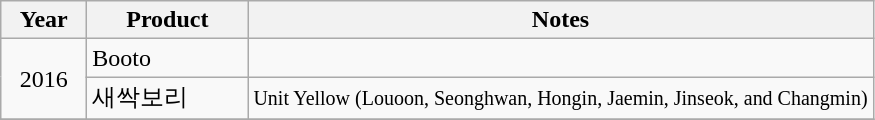<table class="wikitable">
<tr>
<th width="50px">Year</th>
<th width="100px">Product</th>
<th>Notes</th>
</tr>
<tr>
<td style="text-align:center" rowspan="2">2016</td>
<td>Booto</td>
<td></td>
</tr>
<tr>
<td>새싹보리</td>
<td align="center"><small>Unit Yellow (Louoon, Seonghwan, Hongin, Jaemin, Jinseok, and Changmin)</small></td>
</tr>
<tr>
</tr>
</table>
